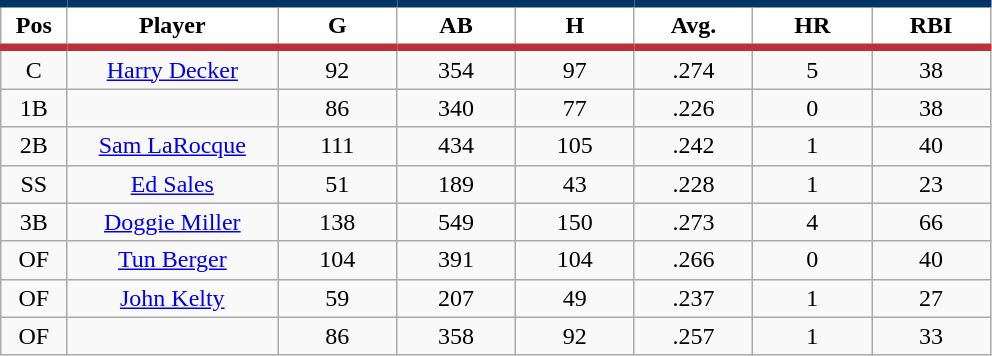<table class="wikitable sortable">
<tr>
<th style="background:#FFFFFF; border-top:#023465 5px solid; border-bottom:#ba313c 5px solid;" width="5%">Pos</th>
<th style="background:#FFFFFF; border-top:#023465 5px solid; border-bottom:#ba313c 5px solid;" width="16%">Player</th>
<th style="background:#FFFFFF; border-top:#023465 5px solid; border-bottom:#ba313c 5px solid;" width="9%">G</th>
<th style="background:#FFFFFF; border-top:#023465 5px solid; border-bottom:#ba313c 5px solid;" width="9%">AB</th>
<th style="background:#FFFFFF; border-top:#023465 5px solid; border-bottom:#ba313c 5px solid;" width="9%">H</th>
<th style="background:#FFFFFF; border-top:#023465 5px solid; border-bottom:#ba313c 5px solid;" width="9%">Avg.</th>
<th style="background:#FFFFFF; border-top:#023465 5px solid; border-bottom:#ba313c 5px solid;" width="9%">HR</th>
<th style="background:#FFFFFF; border-top:#023465 5px solid; border-bottom:#ba313c 5px solid;" width="9%">RBI</th>
</tr>
<tr align="center">
<td>C</td>
<td><a href='#'>Harry Decker</a></td>
<td>92</td>
<td>354</td>
<td>97</td>
<td>.274</td>
<td>5</td>
<td>38</td>
</tr>
<tr align=center>
<td>1B</td>
<td></td>
<td>86</td>
<td>340</td>
<td>77</td>
<td>.226</td>
<td>0</td>
<td>38</td>
</tr>
<tr align="center">
<td>2B</td>
<td><a href='#'>Sam LaRocque</a></td>
<td>111</td>
<td>434</td>
<td>105</td>
<td>.242</td>
<td>1</td>
<td>40</td>
</tr>
<tr align=center>
<td>SS</td>
<td><a href='#'>Ed Sales</a></td>
<td>51</td>
<td>189</td>
<td>43</td>
<td>.228</td>
<td>1</td>
<td>23</td>
</tr>
<tr align=center>
<td>3B</td>
<td><a href='#'>Doggie Miller</a></td>
<td>138</td>
<td>549</td>
<td>150</td>
<td>.273</td>
<td>4</td>
<td>66</td>
</tr>
<tr align=center>
<td>OF</td>
<td><a href='#'>Tun Berger</a></td>
<td>104</td>
<td>391</td>
<td>104</td>
<td>.266</td>
<td>0</td>
<td>40</td>
</tr>
<tr align=center>
<td>OF</td>
<td><a href='#'>John Kelty</a></td>
<td>59</td>
<td>207</td>
<td>49</td>
<td>.237</td>
<td>1</td>
<td>27</td>
</tr>
<tr align=center>
<td>OF</td>
<td></td>
<td>86</td>
<td>358</td>
<td>92</td>
<td>.257</td>
<td>1</td>
<td>33</td>
</tr>
</table>
